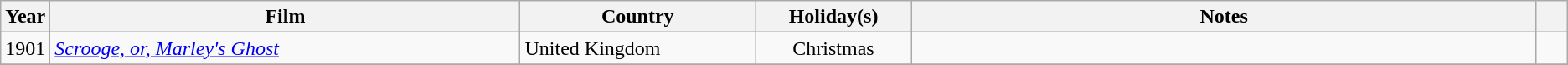<table class="wikitable plainrowheaders sortable">
<tr>
<th style=width:3%>Year</th>
<th style=width:30%>Film</th>
<th style=width:15%>Country</th>
<th style=width:10%>Holiday(s)</th>
<th>Notes</th>
<th style=width:2%></th>
</tr>
<tr>
<td>1901</td>
<td><em><a href='#'>Scrooge, or, Marley's Ghost</a></em></td>
<td>United Kingdom</td>
<td align=center>Christmas</td>
<td></td>
<td align=center></td>
</tr>
<tr>
</tr>
</table>
